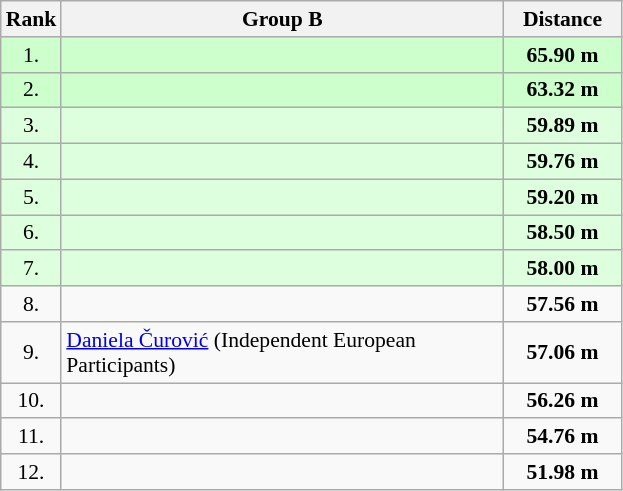<table class="wikitable" style="border-collapse: collapse; font-size: 90%;">
<tr>
<th>Rank</th>
<th style="width: 20em">Group B</th>
<th style="width: 5em">Distance</th>
</tr>
<tr style="background:#ccffcc;">
<td align="center">1.</td>
<td></td>
<td align="center"><strong>65.90 m</strong></td>
</tr>
<tr style="background:#ccffcc;">
<td align="center">2.</td>
<td></td>
<td align="center"><strong>63.32 m</strong></td>
</tr>
<tr style="background:#ddffdd;">
<td align="center">3.</td>
<td></td>
<td align="center"><strong>59.89 m</strong></td>
</tr>
<tr style="background:#ddffdd;">
<td align="center">4.</td>
<td></td>
<td align="center"><strong>59.76 m</strong></td>
</tr>
<tr style="background:#ddffdd;">
<td align="center">5.</td>
<td></td>
<td align="center"><strong>59.20 m</strong></td>
</tr>
<tr style="background:#ddffdd;">
<td align="center">6.</td>
<td></td>
<td align="center"><strong>58.50 m</strong></td>
</tr>
<tr style="background:#ddffdd;">
<td align="center">7.</td>
<td></td>
<td align="center"><strong>58.00 m</strong></td>
</tr>
<tr>
<td align="center">8.</td>
<td></td>
<td align="center"><strong>57.56 m</strong></td>
</tr>
<tr>
<td align="center">9.</td>
<td><a href='#'>Daniela Čurović</a> (Independent European Participants)</td>
<td align="center"><strong>57.06 m</strong></td>
</tr>
<tr>
<td align="center">10.</td>
<td></td>
<td align="center"><strong>56.26 m</strong></td>
</tr>
<tr>
<td align="center">11.</td>
<td></td>
<td align="center"><strong>54.76 m</strong></td>
</tr>
<tr>
<td align="center">12.</td>
<td></td>
<td align="center"><strong>51.98 m</strong></td>
</tr>
</table>
